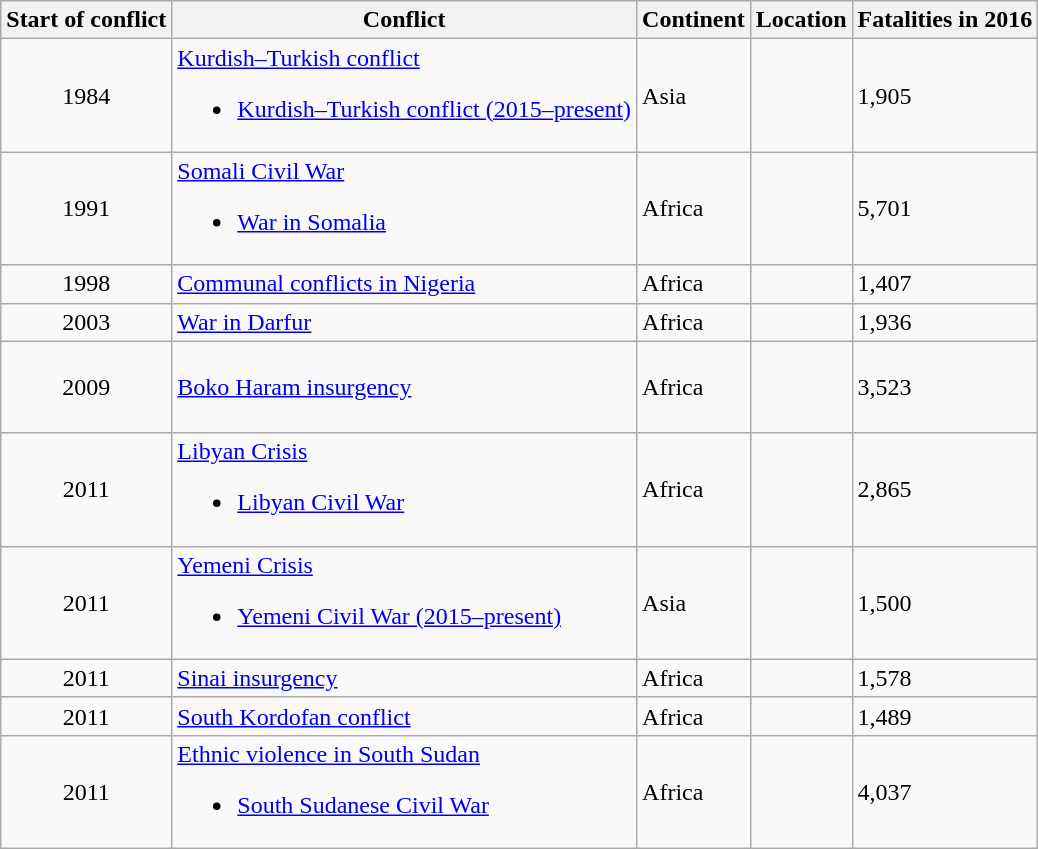<table class="wikitable sortable">
<tr>
<th>Start of conflict</th>
<th>Conflict</th>
<th>Continent</th>
<th>Location</th>
<th data-sort-type="number">Fatalities in 2016</th>
</tr>
<tr>
<td align=center>1984</td>
<td><a href='#'>Kurdish–Turkish conflict</a><br><ul><li><a href='#'>Kurdish–Turkish conflict (2015–present)</a></li></ul></td>
<td>Asia</td>
<td><br><br></td>
<td> 1,905</td>
</tr>
<tr>
<td align=center>1991</td>
<td><a href='#'>Somali Civil War</a><br><ul><li><a href='#'>War in Somalia</a></li></ul></td>
<td>Africa</td>
<td><br> </td>
<td> 5,701</td>
</tr>
<tr>
<td align=center>1998</td>
<td><a href='#'>Communal conflicts in Nigeria</a></td>
<td>Africa</td>
<td></td>
<td> 1,407</td>
</tr>
<tr>
<td align=center>2003</td>
<td><a href='#'>War in Darfur</a></td>
<td>Africa</td>
<td></td>
<td> 1,936</td>
</tr>
<tr>
<td align=center>2009</td>
<td><a href='#'>Boko Haram insurgency</a></td>
<td>Africa</td>
<td><br><br><br></td>
<td> 3,523</td>
</tr>
<tr>
<td align=center>2011</td>
<td><a href='#'>Libyan Crisis</a><br><ul><li><a href='#'>Libyan Civil War</a></li></ul></td>
<td>Africa</td>
<td></td>
<td> 2,865</td>
</tr>
<tr>
<td align=center>2011</td>
<td><a href='#'>Yemeni Crisis</a><br><ul><li><a href='#'>Yemeni Civil War (2015–present)</a></li></ul></td>
<td>Asia</td>
<td><br></td>
<td> 1,500</td>
</tr>
<tr>
<td align=center>2011</td>
<td><a href='#'>Sinai insurgency</a></td>
<td>Africa</td>
<td></td>
<td> 1,578</td>
</tr>
<tr>
<td align=center>2011</td>
<td><a href='#'>South Kordofan conflict</a></td>
<td>Africa</td>
<td></td>
<td> 1,489</td>
</tr>
<tr>
<td align=center>2011</td>
<td><a href='#'>Ethnic violence in South Sudan</a><br><ul><li><a href='#'>South Sudanese Civil War</a></li></ul></td>
<td>Africa</td>
<td><br></td>
<td> 4,037</td>
</tr>
</table>
